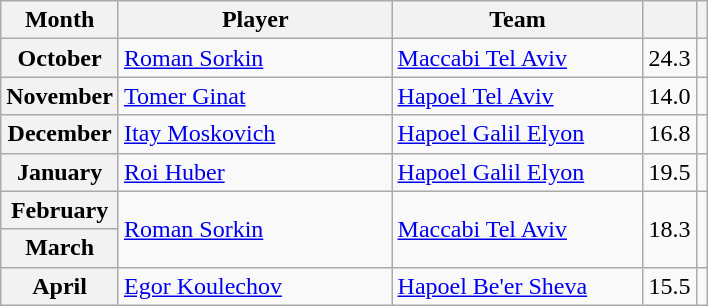<table class="wikitable" style="text-align: center;">
<tr>
<th>Month</th>
<th style="width:175px;">Player</th>
<th style="width:160px;">Team</th>
<th><a href='#'></a></th>
<th></th>
</tr>
<tr>
<th>October</th>
<td align=left> <a href='#'>Roman Sorkin</a> </td>
<td align=left><a href='#'>Maccabi Tel Aviv</a></td>
<td>24.3</td>
<td></td>
</tr>
<tr>
<th>November</th>
<td align=left> <a href='#'>Tomer Ginat</a></td>
<td align=left><a href='#'>Hapoel Tel Aviv</a></td>
<td>14.0</td>
<td></td>
</tr>
<tr>
<th>December</th>
<td align=left> <a href='#'>Itay Moskovich</a></td>
<td align=left><a href='#'>Hapoel Galil Elyon</a></td>
<td>16.8</td>
<td></td>
</tr>
<tr>
<th>January</th>
<td align=left> <a href='#'>Roi Huber</a></td>
<td align=left><a href='#'>Hapoel Galil Elyon</a></td>
<td>19.5</td>
<td></td>
</tr>
<tr>
<th>February</th>
<td rowspan="2" align=left> <a href='#'>Roman Sorkin</a> </td>
<td rowspan="2" align=left><a href='#'>Maccabi Tel Aviv</a></td>
<td rowspan="2">18.3</td>
<td rowspan="2"></td>
</tr>
<tr>
<th>March</th>
</tr>
<tr>
<th>April</th>
<td align=left> <a href='#'>Egor Koulechov</a></td>
<td align=left><a href='#'>Hapoel Be'er Sheva</a></td>
<td>15.5</td>
<td></td>
</tr>
</table>
